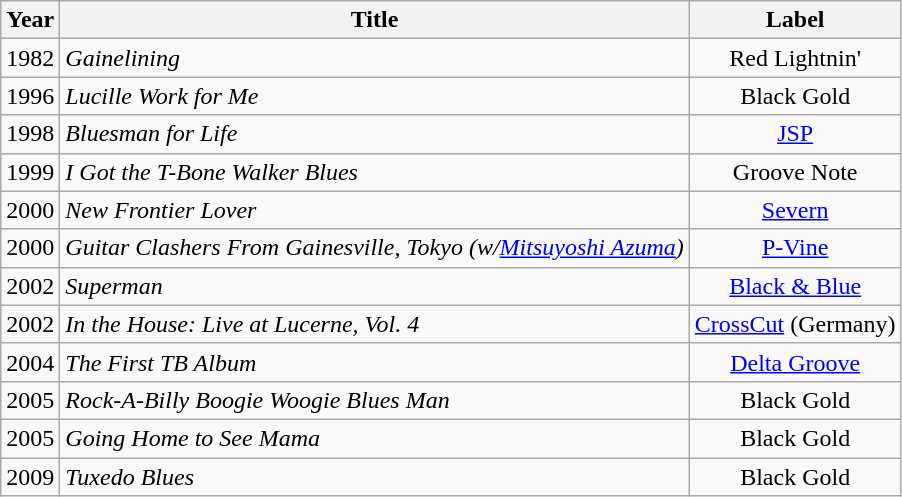<table class="wikitable sortable">
<tr>
<th>Year</th>
<th>Title</th>
<th>Label</th>
</tr>
<tr>
<td>1982</td>
<td><em>Gainelining</em></td>
<td style="text-align:center;">Red Lightnin'</td>
</tr>
<tr>
<td>1996</td>
<td><em>Lucille Work for Me</em></td>
<td style="text-align:center;">Black Gold</td>
</tr>
<tr>
<td>1998</td>
<td><em>Bluesman for Life</em></td>
<td style="text-align:center;"><a href='#'>JSP</a></td>
</tr>
<tr>
<td>1999</td>
<td><em>I Got the T-Bone Walker Blues</em></td>
<td style="text-align:center;">Groove Note</td>
</tr>
<tr>
<td>2000</td>
<td><em>New Frontier Lover</em></td>
<td style="text-align:center;"><a href='#'>Severn</a></td>
</tr>
<tr>
<td>2000</td>
<td><em>Guitar Clashers From Gainesville, Tokyo (w/<a href='#'>Mitsuyoshi Azuma</a>)</em></td>
<td style="text-align:center;"><a href='#'>P-Vine</a></td>
</tr>
<tr>
<td>2002</td>
<td><em>Superman</em></td>
<td style="text-align:center;"><a href='#'>Black & Blue</a></td>
</tr>
<tr>
<td>2002</td>
<td><em>In the House: Live at Lucerne, Vol. 4</em></td>
<td style="text-align:center;"><a href='#'>CrossCut</a> (Germany)</td>
</tr>
<tr>
<td>2004</td>
<td><em>The First TB Album</em></td>
<td style="text-align:center;"><a href='#'>Delta Groove</a></td>
</tr>
<tr>
<td>2005</td>
<td><em>Rock-A-Billy Boogie Woogie Blues Man</em></td>
<td style="text-align:center;">Black Gold</td>
</tr>
<tr>
<td>2005</td>
<td><em>Going Home to See Mama</em></td>
<td style="text-align:center;">Black Gold</td>
</tr>
<tr>
<td>2009</td>
<td><em>Tuxedo Blues</em></td>
<td style="text-align:center;">Black Gold</td>
</tr>
</table>
